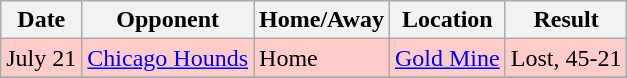<table class="wikitable">
<tr>
<th>Date</th>
<th>Opponent</th>
<th>Home/Away</th>
<th>Location</th>
<th>Result</th>
</tr>
<tr bgcolor="FFCCCC">
<td>July 21</td>
<td><a href='#'>Chicago Hounds</a></td>
<td>Home</td>
<td><a href='#'>Gold Mine</a></td>
<td>Lost, 45-21</td>
</tr>
<tr>
</tr>
</table>
